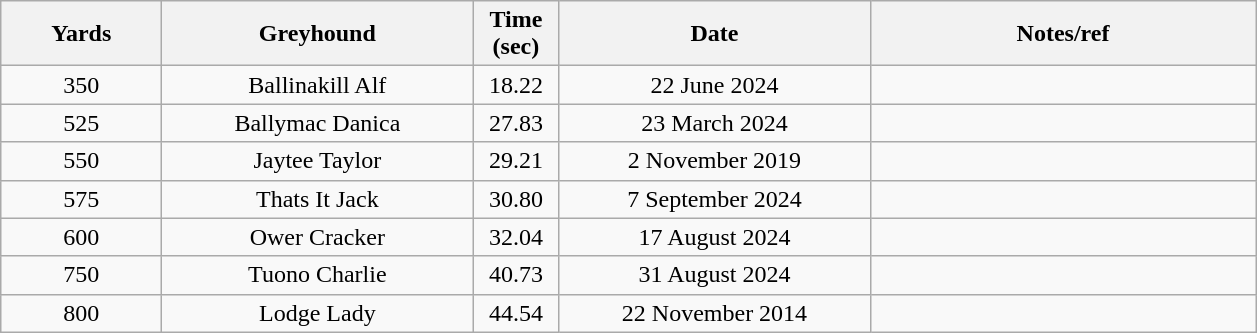<table class="wikitable" style="font-size: 100%">
<tr>
<th width=100>Yards</th>
<th width=200>Greyhound</th>
<th width=50>Time (sec)</th>
<th width=200>Date</th>
<th width=250>Notes/ref</th>
</tr>
<tr align=center>
<td>350</td>
<td>Ballinakill Alf</td>
<td>18.22</td>
<td>22 June 2024</td>
<td></td>
</tr>
<tr align=center>
<td>525</td>
<td>Ballymac Danica</td>
<td>27.83</td>
<td>23 March 2024</td>
<td></td>
</tr>
<tr align=center>
<td>550</td>
<td>Jaytee Taylor</td>
<td>29.21</td>
<td>2 November 2019</td>
<td></td>
</tr>
<tr align=center>
<td>575</td>
<td>Thats It Jack</td>
<td>30.80</td>
<td>7 September 2024</td>
<td></td>
</tr>
<tr align=center>
<td>600</td>
<td>Ower Cracker</td>
<td>32.04</td>
<td>17 August 2024</td>
<td></td>
</tr>
<tr align=center>
<td>750</td>
<td>Tuono Charlie</td>
<td>40.73</td>
<td>31 August 2024</td>
<td></td>
</tr>
<tr align=center>
<td>800</td>
<td>Lodge Lady</td>
<td>44.54</td>
<td>22 November 2014</td>
<td></td>
</tr>
</table>
